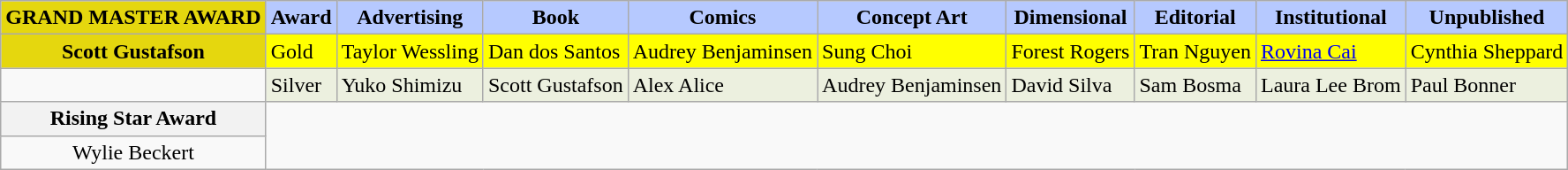<table class="wikitable">
<tr>
<th style="background:#e5d70e">GRAND MASTER AWARD</th>
<th style="background:#b6c9ff">Award</th>
<th style="background:#b6c9ff">Advertising</th>
<th style="background:#b6c9ff">Book</th>
<th style="background:#b6c9ff">Comics</th>
<th style="background:#b6c9ff">Concept Art</th>
<th style="background:#b6c9ff">Dimensional</th>
<th style="background:#b6c9ff">Editorial</th>
<th style="background:#b6c9ff">Institutional</th>
<th style="background:#b6c9ff">Unpublished</th>
</tr>
<tr>
<td style="background:#e5d70e" align="center"><strong>Scott Gustafson</strong></td>
<td style="background:#ffff00">Gold</td>
<td style="background:#ffff00">Taylor Wessling</td>
<td style="background:#ffff00">Dan dos Santos</td>
<td style="background:#ffff00">Audrey Benjaminsen</td>
<td style="background:#ffff00">Sung Choi</td>
<td style="background:#ffff00">Forest Rogers</td>
<td style="background:#ffff00">Tran Nguyen</td>
<td style="background:#ffff00"><a href='#'>Rovina Cai</a></td>
<td style="background:#ffff00">Cynthia Sheppard</td>
</tr>
<tr>
<td></td>
<td style="background:#ecf0df">Silver</td>
<td style="background:#ecf0df">Yuko Shimizu</td>
<td style="background:#ecf0df">Scott Gustafson</td>
<td style="background:#ecf0df">Alex Alice</td>
<td style="background:#ecf0df">Audrey Benjaminsen</td>
<td style="background:#ecf0df">David Silva</td>
<td style="background:#ecf0df">Sam Bosma</td>
<td style="background:#ecf0df">Laura Lee Brom</td>
<td style="background:#ecf0df">Paul Bonner</td>
</tr>
<tr>
<th>Rising Star Award</th>
</tr>
<tr>
<td align="center">Wylie Beckert</td>
</tr>
</table>
